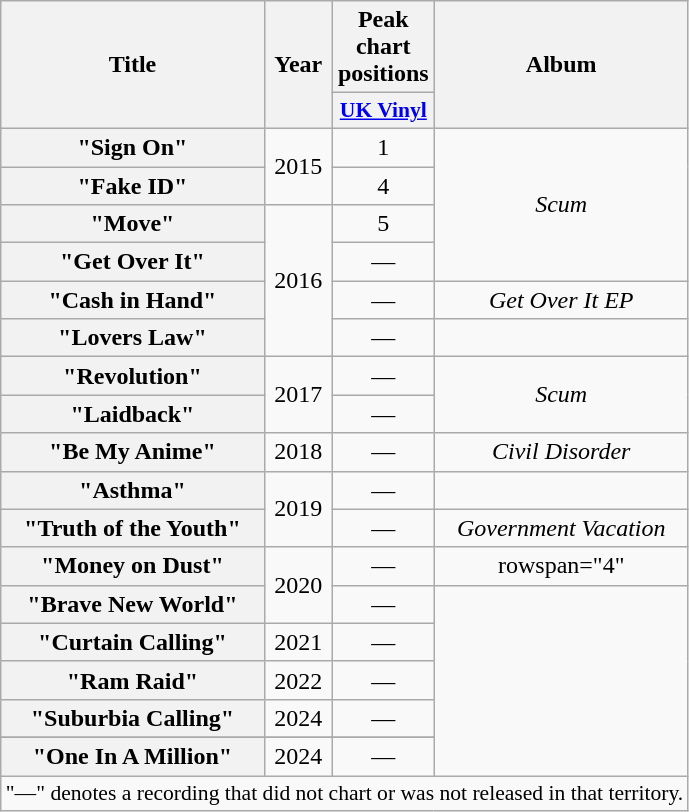<table class="wikitable plainrowheaders" style="text-align:center;">
<tr>
<th scope="col" rowspan="2">Title</th>
<th scope="col" rowspan="2">Year</th>
<th scope="col" colspan="1">Peak chart positions</th>
<th scope="col" rowspan="2">Album</th>
</tr>
<tr>
<th scope="col" style="width:3em;font-size:90%;"><a href='#'>UK Vinyl</a></th>
</tr>
<tr>
<th scope="row">"Sign On"</th>
<td rowspan="2">2015</td>
<td>1</td>
<td rowspan="4"><em>Scum</em></td>
</tr>
<tr>
<th scope="row">"Fake ID"</th>
<td>4</td>
</tr>
<tr>
<th scope="row">"Move"</th>
<td rowspan="4">2016</td>
<td>5</td>
</tr>
<tr>
<th scope="row">"Get Over It"</th>
<td>—</td>
</tr>
<tr>
<th scope="row">"Cash in Hand"</th>
<td>—</td>
<td><em>Get Over It EP</em></td>
</tr>
<tr>
<th scope="row">"Lovers Law"</th>
<td>—</td>
<td></td>
</tr>
<tr>
<th scope="row">"Revolution"</th>
<td rowspan="2">2017</td>
<td>—</td>
<td rowspan="2"><em>Scum</em></td>
</tr>
<tr>
<th scope="row">"Laidback"</th>
<td>—</td>
</tr>
<tr>
<th scope="row">"Be My Anime"</th>
<td>2018</td>
<td>—</td>
<td><em>Civil Disorder</em></td>
</tr>
<tr>
<th scope="row">"Asthma"</th>
<td rowspan="2">2019</td>
<td>—</td>
<td></td>
</tr>
<tr>
<th scope="row">"Truth of the Youth"</th>
<td>—</td>
<td rowspan="1"><em>Government Vacation</em></td>
</tr>
<tr>
<th scope="row">"Money on Dust"</th>
<td rowspan="2">2020</td>
<td>—</td>
<td>rowspan="4" </td>
</tr>
<tr>
<th scope="row">"Brave New World"</th>
<td>—</td>
</tr>
<tr>
<th scope="row">"Curtain Calling"</th>
<td rowspan="1">2021</td>
<td>—</td>
</tr>
<tr>
<th scope="row">"Ram Raid"</th>
<td rowspan="1">2022</td>
<td>—</td>
</tr>
<tr>
<th scope="row">"Suburbia Calling"</th>
<td rowspan="1">2024</td>
<td>—</td>
</tr>
<tr rowspan="4" >
</tr>
<tr>
<th scope="row">"One In A Million"</th>
<td rowspan="1">2024</td>
<td>—</td>
</tr>
<tr rowspan="4" >
<td colspan="7" style="font-size:90%">"—" denotes a recording that did not chart or was not released in that territory.</td>
</tr>
</table>
